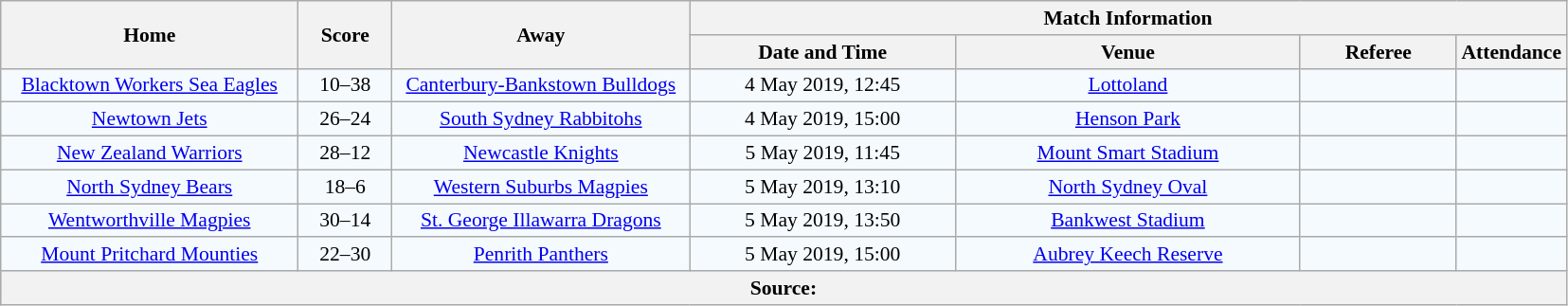<table class="wikitable" style="border-collapse:collapse; font-size:90%; text-align:center;">
<tr>
<th rowspan="2" width="19%">Home</th>
<th rowspan="2" width="6%">Score</th>
<th rowspan="2" width="19%">Away</th>
<th colspan="4">Match Information</th>
</tr>
<tr bgcolor="#CCCCCC">
<th width="17%">Date and Time</th>
<th width="22%">Venue</th>
<th width="10%">Referee</th>
<th width="7%">Attendance</th>
</tr>
<tr bgcolor="#F5FAFF">
<td> <a href='#'>Blacktown Workers Sea Eagles</a></td>
<td>10–38</td>
<td> <a href='#'>Canterbury-Bankstown Bulldogs</a></td>
<td>4 May 2019, 12:45</td>
<td><a href='#'>Lottoland</a></td>
<td></td>
<td></td>
</tr>
<tr bgcolor="#F5FAFF">
<td> <a href='#'>Newtown Jets</a></td>
<td>26–24</td>
<td> <a href='#'>South Sydney Rabbitohs</a></td>
<td>4 May 2019, 15:00</td>
<td><a href='#'>Henson Park</a></td>
<td></td>
<td></td>
</tr>
<tr bgcolor="#F5FAFF">
<td> <a href='#'>New Zealand Warriors</a></td>
<td>28–12</td>
<td> <a href='#'>Newcastle Knights</a></td>
<td>5 May 2019, 11:45</td>
<td><a href='#'>Mount Smart Stadium</a></td>
<td></td>
<td></td>
</tr>
<tr bgcolor="#F5FAFF">
<td> <a href='#'>North Sydney Bears</a></td>
<td>18–6</td>
<td> <a href='#'>Western Suburbs Magpies</a></td>
<td>5 May 2019, 13:10</td>
<td><a href='#'>North Sydney Oval</a></td>
<td></td>
<td></td>
</tr>
<tr bgcolor="#F5FAFF">
<td> <a href='#'>Wentworthville Magpies</a></td>
<td>30–14</td>
<td> <a href='#'>St. George Illawarra Dragons</a></td>
<td>5 May 2019, 13:50</td>
<td><a href='#'>Bankwest Stadium</a></td>
<td></td>
<td></td>
</tr>
<tr bgcolor="#F5FAFF">
<td> <a href='#'>Mount Pritchard Mounties</a></td>
<td>22–30</td>
<td> <a href='#'>Penrith Panthers</a></td>
<td>5 May 2019, 15:00</td>
<td><a href='#'>Aubrey Keech Reserve</a></td>
<td></td>
<td></td>
</tr>
<tr bgcolor="#C1D8FF">
<th colspan="7">Source:</th>
</tr>
</table>
